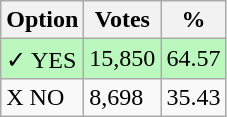<table class="wikitable">
<tr>
<th>Option</th>
<th>Votes</th>
<th>%</th>
</tr>
<tr>
<td style=background:#bbf8be>✓ YES</td>
<td style=background:#bbf8be>15,850</td>
<td style=background:#bbf8be>64.57</td>
</tr>
<tr>
<td>X NO</td>
<td>8,698</td>
<td>35.43</td>
</tr>
</table>
